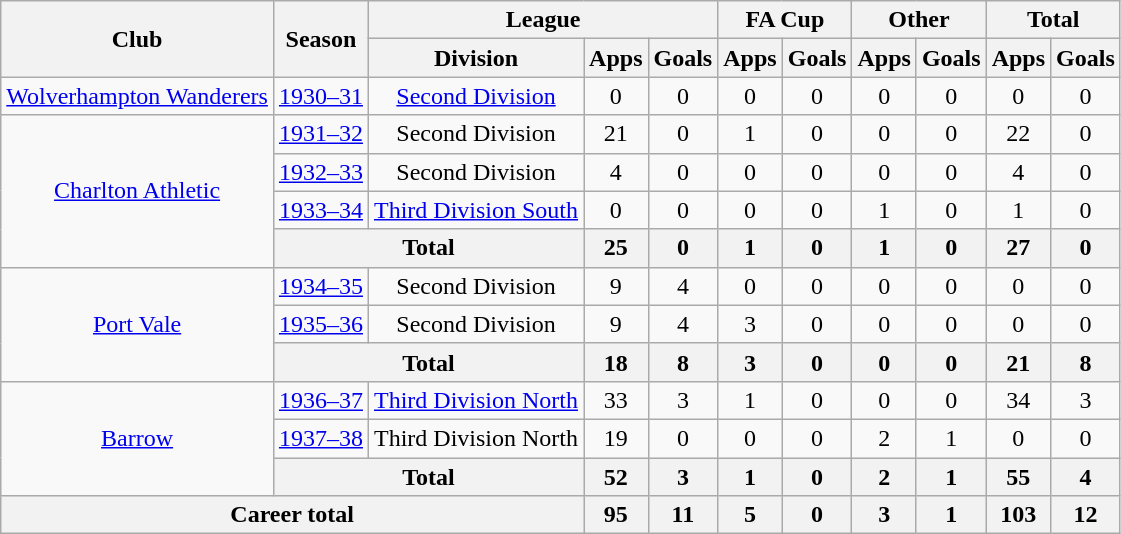<table class="wikitable" style="text-align: center;">
<tr>
<th rowspan="2">Club</th>
<th rowspan="2">Season</th>
<th colspan="3">League</th>
<th colspan="2">FA Cup</th>
<th colspan="2">Other</th>
<th colspan="2">Total</th>
</tr>
<tr>
<th>Division</th>
<th>Apps</th>
<th>Goals</th>
<th>Apps</th>
<th>Goals</th>
<th>Apps</th>
<th>Goals</th>
<th>Apps</th>
<th>Goals</th>
</tr>
<tr>
<td><a href='#'>Wolverhampton Wanderers</a></td>
<td><a href='#'>1930–31</a></td>
<td><a href='#'>Second Division</a></td>
<td>0</td>
<td>0</td>
<td>0</td>
<td>0</td>
<td>0</td>
<td>0</td>
<td>0</td>
<td>0</td>
</tr>
<tr>
<td rowspan="4"><a href='#'>Charlton Athletic</a></td>
<td><a href='#'>1931–32</a></td>
<td>Second Division</td>
<td>21</td>
<td>0</td>
<td>1</td>
<td>0</td>
<td>0</td>
<td>0</td>
<td>22</td>
<td>0</td>
</tr>
<tr>
<td><a href='#'>1932–33</a></td>
<td>Second Division</td>
<td>4</td>
<td>0</td>
<td>0</td>
<td>0</td>
<td>0</td>
<td>0</td>
<td>4</td>
<td>0</td>
</tr>
<tr>
<td><a href='#'>1933–34</a></td>
<td><a href='#'>Third Division South</a></td>
<td>0</td>
<td>0</td>
<td>0</td>
<td>0</td>
<td>1</td>
<td>0</td>
<td>1</td>
<td>0</td>
</tr>
<tr>
<th colspan="2">Total</th>
<th>25</th>
<th>0</th>
<th>1</th>
<th>0</th>
<th>1</th>
<th>0</th>
<th>27</th>
<th>0</th>
</tr>
<tr>
<td rowspan="3"><a href='#'>Port Vale</a></td>
<td><a href='#'>1934–35</a></td>
<td>Second Division</td>
<td>9</td>
<td>4</td>
<td>0</td>
<td>0</td>
<td>0</td>
<td>0</td>
<td>0</td>
<td>0</td>
</tr>
<tr>
<td><a href='#'>1935–36</a></td>
<td>Second Division</td>
<td>9</td>
<td>4</td>
<td>3</td>
<td>0</td>
<td>0</td>
<td>0</td>
<td>0</td>
<td>0</td>
</tr>
<tr>
<th colspan="2">Total</th>
<th>18</th>
<th>8</th>
<th>3</th>
<th>0</th>
<th>0</th>
<th>0</th>
<th>21</th>
<th>8</th>
</tr>
<tr>
<td rowspan="3"><a href='#'>Barrow</a></td>
<td><a href='#'>1936–37</a></td>
<td><a href='#'>Third Division North</a></td>
<td>33</td>
<td>3</td>
<td>1</td>
<td>0</td>
<td>0</td>
<td>0</td>
<td>34</td>
<td>3</td>
</tr>
<tr>
<td><a href='#'>1937–38</a></td>
<td>Third Division North</td>
<td>19</td>
<td>0</td>
<td>0</td>
<td>0</td>
<td>2</td>
<td>1</td>
<td>0</td>
<td>0</td>
</tr>
<tr>
<th colspan="2">Total</th>
<th>52</th>
<th>3</th>
<th>1</th>
<th>0</th>
<th>2</th>
<th>1</th>
<th>55</th>
<th>4</th>
</tr>
<tr>
<th colspan="3">Career total</th>
<th>95</th>
<th>11</th>
<th>5</th>
<th>0</th>
<th>3</th>
<th>1</th>
<th>103</th>
<th>12</th>
</tr>
</table>
